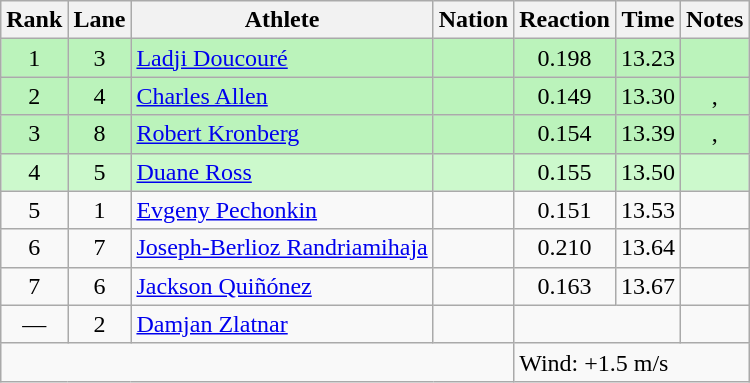<table class="wikitable sortable" style="text-align:center">
<tr>
<th>Rank</th>
<th>Lane</th>
<th>Athlete</th>
<th>Nation</th>
<th>Reaction</th>
<th>Time</th>
<th>Notes</th>
</tr>
<tr bgcolor=bbf3bb>
<td>1</td>
<td>3</td>
<td align=left><a href='#'>Ladji Doucouré</a></td>
<td align=left></td>
<td>0.198</td>
<td>13.23</td>
<td></td>
</tr>
<tr bgcolor=bbf3bb>
<td>2</td>
<td>4</td>
<td align=left><a href='#'>Charles Allen</a></td>
<td align=left></td>
<td>0.149</td>
<td>13.30</td>
<td>, </td>
</tr>
<tr bgcolor=bbf3bb>
<td>3</td>
<td>8</td>
<td align=left><a href='#'>Robert Kronberg</a></td>
<td align=left></td>
<td>0.154</td>
<td>13.39</td>
<td>, </td>
</tr>
<tr bgcolor=ccf9cc>
<td>4</td>
<td>5</td>
<td align=left><a href='#'>Duane Ross</a></td>
<td align=left></td>
<td>0.155</td>
<td>13.50</td>
<td></td>
</tr>
<tr>
<td>5</td>
<td>1</td>
<td align=left><a href='#'>Evgeny Pechonkin</a></td>
<td align=left></td>
<td>0.151</td>
<td>13.53</td>
<td></td>
</tr>
<tr>
<td>6</td>
<td>7</td>
<td align=left><a href='#'>Joseph-Berlioz Randriamihaja</a></td>
<td align=left></td>
<td>0.210</td>
<td>13.64</td>
<td></td>
</tr>
<tr>
<td>7</td>
<td>6</td>
<td align=left><a href='#'>Jackson Quiñónez</a></td>
<td align=left></td>
<td>0.163</td>
<td>13.67</td>
<td></td>
</tr>
<tr>
<td data-sort-value=8>—</td>
<td>2</td>
<td align=left><a href='#'>Damjan Zlatnar</a></td>
<td align=left></td>
<td colspan=2 data-sort-value=99.99></td>
<td></td>
</tr>
<tr class="sortbottom">
<td colspan=4></td>
<td colspan="3" style="text-align:left;">Wind: +1.5 m/s</td>
</tr>
</table>
